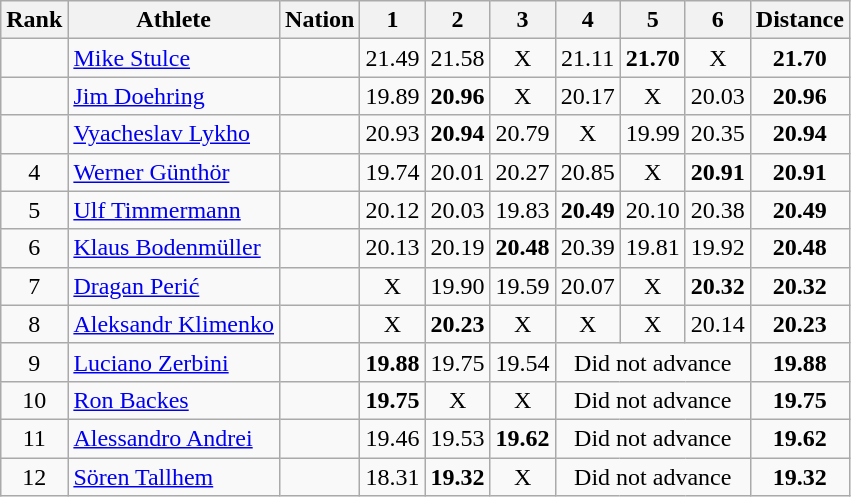<table class="wikitable sortable" style="text-align:center">
<tr>
<th>Rank</th>
<th>Athlete</th>
<th>Nation</th>
<th>1</th>
<th>2</th>
<th>3</th>
<th>4</th>
<th>5</th>
<th>6</th>
<th>Distance</th>
</tr>
<tr>
<td></td>
<td align=left><a href='#'>Mike Stulce</a></td>
<td align=left></td>
<td>21.49</td>
<td>21.58</td>
<td data-sort-value=1.00>X</td>
<td>21.11</td>
<td><strong>21.70</strong></td>
<td data-sort-value=1.00>X</td>
<td><strong>21.70</strong></td>
</tr>
<tr>
<td></td>
<td align=left><a href='#'>Jim Doehring</a></td>
<td align=left></td>
<td>19.89</td>
<td><strong>20.96</strong></td>
<td data-sort-value=1.00>X</td>
<td>20.17</td>
<td data-sort-value=1.00>X</td>
<td>20.03</td>
<td><strong>20.96</strong></td>
</tr>
<tr>
<td></td>
<td align=left><a href='#'>Vyacheslav Lykho</a></td>
<td align=left></td>
<td>20.93</td>
<td><strong>20.94</strong></td>
<td>20.79</td>
<td data-sort-value=1.00>X</td>
<td>19.99</td>
<td>20.35</td>
<td><strong>20.94</strong></td>
</tr>
<tr>
<td>4</td>
<td align=left><a href='#'>Werner Günthör</a></td>
<td align=left></td>
<td>19.74</td>
<td>20.01</td>
<td>20.27</td>
<td>20.85</td>
<td data-sort-value=1.00>X</td>
<td><strong>20.91</strong></td>
<td><strong>20.91</strong></td>
</tr>
<tr>
<td>5</td>
<td align=left><a href='#'>Ulf Timmermann</a></td>
<td align=left></td>
<td>20.12</td>
<td>20.03</td>
<td>19.83</td>
<td><strong>20.49</strong></td>
<td>20.10</td>
<td>20.38</td>
<td><strong>20.49</strong></td>
</tr>
<tr>
<td>6</td>
<td align=left><a href='#'>Klaus Bodenmüller</a></td>
<td align=left></td>
<td>20.13</td>
<td>20.19</td>
<td><strong>20.48</strong></td>
<td>20.39</td>
<td>19.81</td>
<td>19.92</td>
<td><strong>20.48</strong></td>
</tr>
<tr>
<td>7</td>
<td align=left><a href='#'>Dragan Perić</a></td>
<td align=left></td>
<td data-sort-value=1.00>X</td>
<td>19.90</td>
<td>19.59</td>
<td>20.07</td>
<td data-sort-value=1.00>X</td>
<td><strong>20.32</strong></td>
<td><strong>20.32</strong></td>
</tr>
<tr>
<td>8</td>
<td align=left><a href='#'>Aleksandr Klimenko</a></td>
<td align=left></td>
<td data-sort-value=1.00>X</td>
<td><strong>20.23</strong></td>
<td data-sort-value=1.00>X</td>
<td data-sort-value=1.00>X</td>
<td data-sort-value=1.00>X</td>
<td>20.14</td>
<td><strong>20.23</strong></td>
</tr>
<tr>
<td>9</td>
<td align=left><a href='#'>Luciano Zerbini</a></td>
<td align=left></td>
<td><strong>19.88</strong></td>
<td>19.75</td>
<td>19.54</td>
<td colspan=3 data-sort-value=0.00>Did not advance</td>
<td><strong>19.88</strong></td>
</tr>
<tr>
<td>10</td>
<td align=left><a href='#'>Ron Backes</a></td>
<td align=left></td>
<td><strong>19.75</strong></td>
<td data-sort-value=1.00>X</td>
<td data-sort-value=1.00>X</td>
<td colspan=3 data-sort-value=0.00>Did not advance</td>
<td><strong>19.75</strong></td>
</tr>
<tr>
<td>11</td>
<td align=left><a href='#'>Alessandro Andrei</a></td>
<td align=left></td>
<td>19.46</td>
<td>19.53</td>
<td><strong>19.62</strong></td>
<td colspan=3 data-sort-value=0.00>Did not advance</td>
<td><strong>19.62</strong></td>
</tr>
<tr>
<td>12</td>
<td align=left><a href='#'>Sören Tallhem</a></td>
<td align=left></td>
<td>18.31</td>
<td><strong>19.32</strong></td>
<td data-sort-value=1.00>X</td>
<td colspan=3 data-sort-value=0.00>Did not advance</td>
<td><strong>19.32</strong></td>
</tr>
</table>
